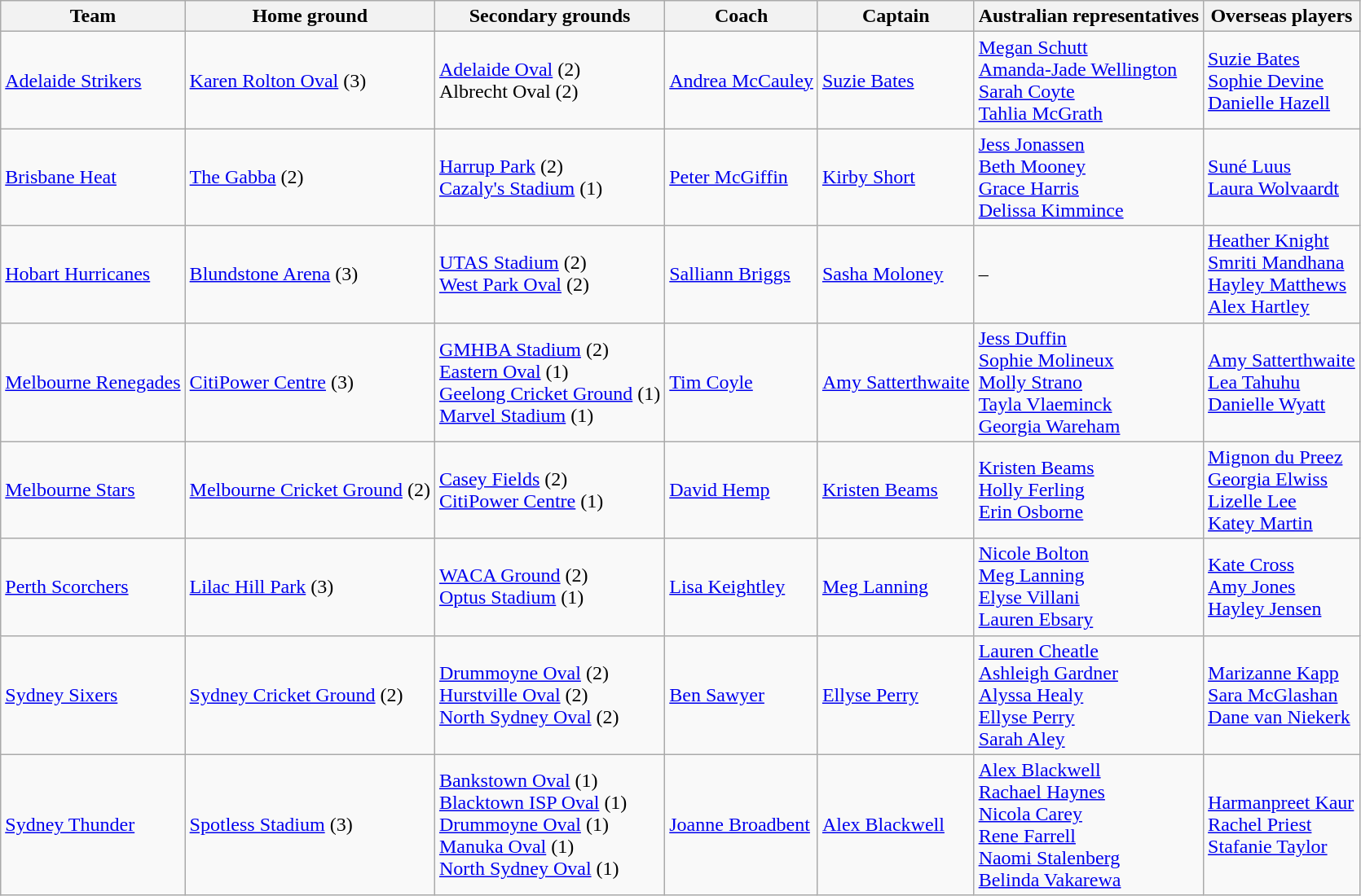<table class= "wikitable">
<tr>
<th>Team</th>
<th>Home ground</th>
<th>Secondary grounds</th>
<th>Coach</th>
<th>Captain</th>
<th>Australian representatives</th>
<th>Overseas players</th>
</tr>
<tr>
<td><a href='#'>Adelaide Strikers</a></td>
<td><a href='#'>Karen Rolton Oval</a> (3)</td>
<td><a href='#'>Adelaide Oval</a> (2)<br>Albrecht Oval (2)</td>
<td><a href='#'>Andrea McCauley</a></td>
<td><a href='#'>Suzie Bates</a></td>
<td><a href='#'>Megan Schutt</a><br><a href='#'>Amanda-Jade Wellington</a><br><a href='#'>Sarah Coyte</a><br><a href='#'>Tahlia McGrath</a></td>
<td><a href='#'>Suzie Bates</a><br> <a href='#'>Sophie Devine</a><br> <a href='#'>Danielle Hazell</a></td>
</tr>
<tr>
<td><a href='#'>Brisbane Heat</a></td>
<td><a href='#'>The Gabba</a> (2)</td>
<td><a href='#'>Harrup Park</a> (2)<br><a href='#'>Cazaly's Stadium</a> (1)</td>
<td><a href='#'>Peter McGiffin</a></td>
<td><a href='#'>Kirby Short</a></td>
<td><a href='#'>Jess Jonassen</a><br><a href='#'>Beth Mooney</a><br><a href='#'>Grace Harris</a><br><a href='#'>Delissa Kimmince</a></td>
<td><a href='#'>Suné Luus</a><br> <a href='#'>Laura Wolvaardt</a></td>
</tr>
<tr>
<td><a href='#'>Hobart Hurricanes</a></td>
<td><a href='#'>Blundstone Arena</a> (3)</td>
<td><a href='#'>UTAS Stadium</a> (2)<br><a href='#'>West Park Oval</a> (2)</td>
<td><a href='#'>Salliann Briggs</a></td>
<td><a href='#'>Sasha Moloney</a></td>
<td>–</td>
<td><a href='#'>Heather Knight</a><br> <a href='#'>Smriti Mandhana</a><br> <a href='#'>Hayley Matthews</a><br> <a href='#'>Alex Hartley</a></td>
</tr>
<tr>
<td><a href='#'>Melbourne Renegades</a></td>
<td><a href='#'>CitiPower Centre</a> (3)</td>
<td><a href='#'>GMHBA Stadium</a> (2)<br><a href='#'>Eastern Oval</a> (1)<br><a href='#'>Geelong Cricket Ground</a> (1)<br><a href='#'>Marvel Stadium</a> (1)</td>
<td><a href='#'>Tim Coyle</a></td>
<td><a href='#'>Amy Satterthwaite</a></td>
<td><a href='#'>Jess Duffin</a><br><a href='#'>Sophie Molineux</a><br><a href='#'>Molly Strano</a><br><a href='#'>Tayla Vlaeminck</a><br><a href='#'>Georgia Wareham</a></td>
<td><a href='#'>Amy Satterthwaite</a><br> <a href='#'>Lea Tahuhu</a><br> <a href='#'>Danielle Wyatt</a></td>
</tr>
<tr>
<td><a href='#'>Melbourne Stars</a></td>
<td><a href='#'>Melbourne Cricket Ground</a> (2)</td>
<td><a href='#'>Casey Fields</a> (2)<br><a href='#'>CitiPower Centre</a> (1)</td>
<td><a href='#'>David Hemp</a></td>
<td><a href='#'>Kristen Beams</a></td>
<td><a href='#'>Kristen Beams</a><br><a href='#'>Holly Ferling</a><br><a href='#'>Erin Osborne</a></td>
<td><a href='#'>Mignon du Preez</a><br> <a href='#'>Georgia Elwiss</a><br> <a href='#'>Lizelle Lee</a><br> <a href='#'>Katey Martin</a></td>
</tr>
<tr>
<td><a href='#'>Perth Scorchers</a></td>
<td><a href='#'>Lilac Hill Park</a> (3)</td>
<td><a href='#'>WACA Ground</a> (2)<br><a href='#'>Optus Stadium</a> (1)</td>
<td><a href='#'>Lisa Keightley</a></td>
<td><a href='#'>Meg Lanning</a></td>
<td><a href='#'>Nicole Bolton</a><br><a href='#'>Meg Lanning</a><br><a href='#'>Elyse Villani</a><br><a href='#'>Lauren Ebsary</a></td>
<td><a href='#'>Kate Cross</a><br> <a href='#'>Amy Jones</a><br> <a href='#'>Hayley Jensen</a></td>
</tr>
<tr>
<td><a href='#'>Sydney Sixers</a></td>
<td><a href='#'>Sydney Cricket Ground</a> (2)</td>
<td><a href='#'>Drummoyne Oval</a> (2)<br><a href='#'>Hurstville Oval</a> (2)<br><a href='#'>North Sydney Oval</a> (2)</td>
<td><a href='#'>Ben Sawyer</a></td>
<td><a href='#'>Ellyse Perry</a></td>
<td><a href='#'>Lauren Cheatle</a><br><a href='#'>Ashleigh Gardner</a><br><a href='#'>Alyssa Healy</a><br><a href='#'>Ellyse Perry</a><br><a href='#'>Sarah Aley</a></td>
<td><a href='#'>Marizanne Kapp</a><br> <a href='#'>Sara McGlashan</a><br> <a href='#'>Dane van Niekerk</a></td>
</tr>
<tr>
<td><a href='#'>Sydney Thunder</a></td>
<td><a href='#'>Spotless Stadium</a> (3)</td>
<td><a href='#'>Bankstown Oval</a> (1)<br><a href='#'>Blacktown ISP Oval</a> (1)<br><a href='#'>Drummoyne Oval</a> (1)<br><a href='#'>Manuka Oval</a> (1)<br><a href='#'>North Sydney Oval</a> (1)</td>
<td><a href='#'>Joanne Broadbent</a></td>
<td><a href='#'>Alex Blackwell</a></td>
<td><a href='#'>Alex Blackwell</a><br><a href='#'>Rachael Haynes</a><br><a href='#'>Nicola Carey</a><br><a href='#'>Rene Farrell</a><br><a href='#'>Naomi Stalenberg</a><br><a href='#'>Belinda Vakarewa</a></td>
<td><a href='#'>Harmanpreet Kaur</a><br> <a href='#'>Rachel Priest</a><br> <a href='#'>Stafanie Taylor</a></td>
</tr>
</table>
